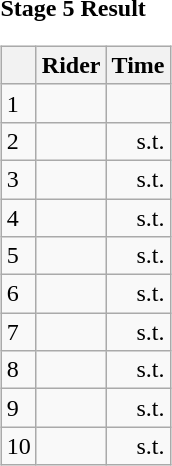<table>
<tr>
<td><strong>Stage 5 Result</strong><br><table class="wikitable">
<tr>
<th></th>
<th>Rider</th>
<th>Time</th>
</tr>
<tr>
<td>1</td>
<td></td>
<td style="text-align:right;"></td>
</tr>
<tr>
<td>2</td>
<td></td>
<td style="text-align:right;">s.t.</td>
</tr>
<tr>
<td>3</td>
<td></td>
<td style="text-align:right;">s.t.</td>
</tr>
<tr>
<td>4</td>
<td></td>
<td style="text-align:right;">s.t.</td>
</tr>
<tr>
<td>5</td>
<td></td>
<td style="text-align:right;">s.t.</td>
</tr>
<tr>
<td>6</td>
<td></td>
<td style="text-align:right;">s.t.</td>
</tr>
<tr>
<td>7</td>
<td></td>
<td style="text-align:right;">s.t.</td>
</tr>
<tr>
<td>8</td>
<td></td>
<td style="text-align:right;">s.t.</td>
</tr>
<tr>
<td>9</td>
<td></td>
<td style="text-align:right;">s.t.</td>
</tr>
<tr>
<td>10</td>
<td></td>
<td style="text-align:right;">s.t.</td>
</tr>
</table>
</td>
</tr>
</table>
